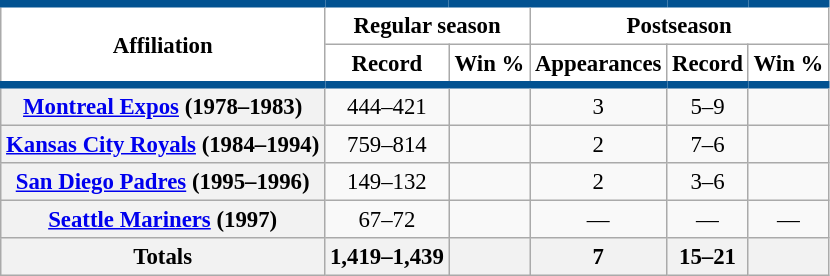<table class="wikitable sortable plainrowheaders" style="font-size: 95%; text-align:center;">
<tr>
<th rowspan="2" scope="col" style="background-color:#ffffff; border-top:#025291 5px solid; border-bottom:#025291 5px solid">Affiliation</th>
<th colspan="2" scope="col" style="background-color:#ffffff; border-top:#025291 5px solid">Regular season</th>
<th colspan="3" scope="col" style="background-color:#ffffff; border-top:#025291 5px solid">Postseason</th>
</tr>
<tr>
<th scope="col" style="background-color:#ffffff; border-bottom:#025291 5px solid">Record</th>
<th scope="col" style="background-color:#ffffff; border-bottom:#025291 5px solid">Win %</th>
<th scope="col" style="background-color:#ffffff; border-bottom:#025291 5px solid">Appearances</th>
<th scope="col" style="background-color:#ffffff; border-bottom:#025291 5px solid">Record</th>
<th scope="col" style="background-color:#ffffff; border-bottom:#025291 5px solid">Win %</th>
</tr>
<tr>
<th scope="row"><a href='#'>Montreal Expos</a> (1978–1983)</th>
<td>444–421</td>
<td></td>
<td>3</td>
<td>5–9</td>
<td></td>
</tr>
<tr>
<th scope="row"><a href='#'>Kansas City Royals</a> (1984–1994)</th>
<td>759–814</td>
<td></td>
<td>2</td>
<td>7–6</td>
<td></td>
</tr>
<tr>
<th scope="row"><a href='#'>San Diego Padres</a> (1995–1996)</th>
<td>149–132</td>
<td></td>
<td>2</td>
<td>3–6</td>
<td></td>
</tr>
<tr>
<th scope="row"><a href='#'>Seattle Mariners</a> (1997)</th>
<td>67–72</td>
<td></td>
<td>—</td>
<td>—</td>
<td>—</td>
</tr>
<tr>
<th scope="row"><strong>Totals</strong></th>
<th>1,419–1,439</th>
<th></th>
<th>7</th>
<th>15–21</th>
<th></th>
</tr>
</table>
